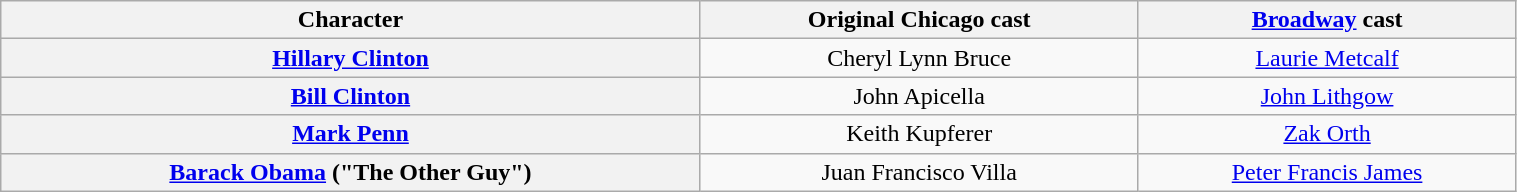<table class="wikitable" width="80%">
<tr>
<th>Character</th>
<th>Original Chicago cast</th>
<th><a href='#'>Broadway</a> cast</th>
</tr>
<tr>
<th><a href='#'>Hillary Clinton</a></th>
<td style="text-align:center;">Cheryl Lynn Bruce</td>
<td style="text-align:center;"><a href='#'>Laurie Metcalf</a></td>
</tr>
<tr>
<th><a href='#'>Bill Clinton</a></th>
<td style="text-align:center;">John Apicella</td>
<td style="text-align:center;"><a href='#'>John Lithgow</a></td>
</tr>
<tr>
<th><a href='#'>Mark Penn</a></th>
<td style="text-align:center;">Keith Kupferer</td>
<td style="text-align:center;"><a href='#'>Zak Orth</a></td>
</tr>
<tr>
<th><a href='#'>Barack Obama</a> ("The Other Guy")</th>
<td style="text-align:center;">Juan Francisco Villa</td>
<td style="text-align:center;"><a href='#'>Peter Francis James</a></td>
</tr>
</table>
